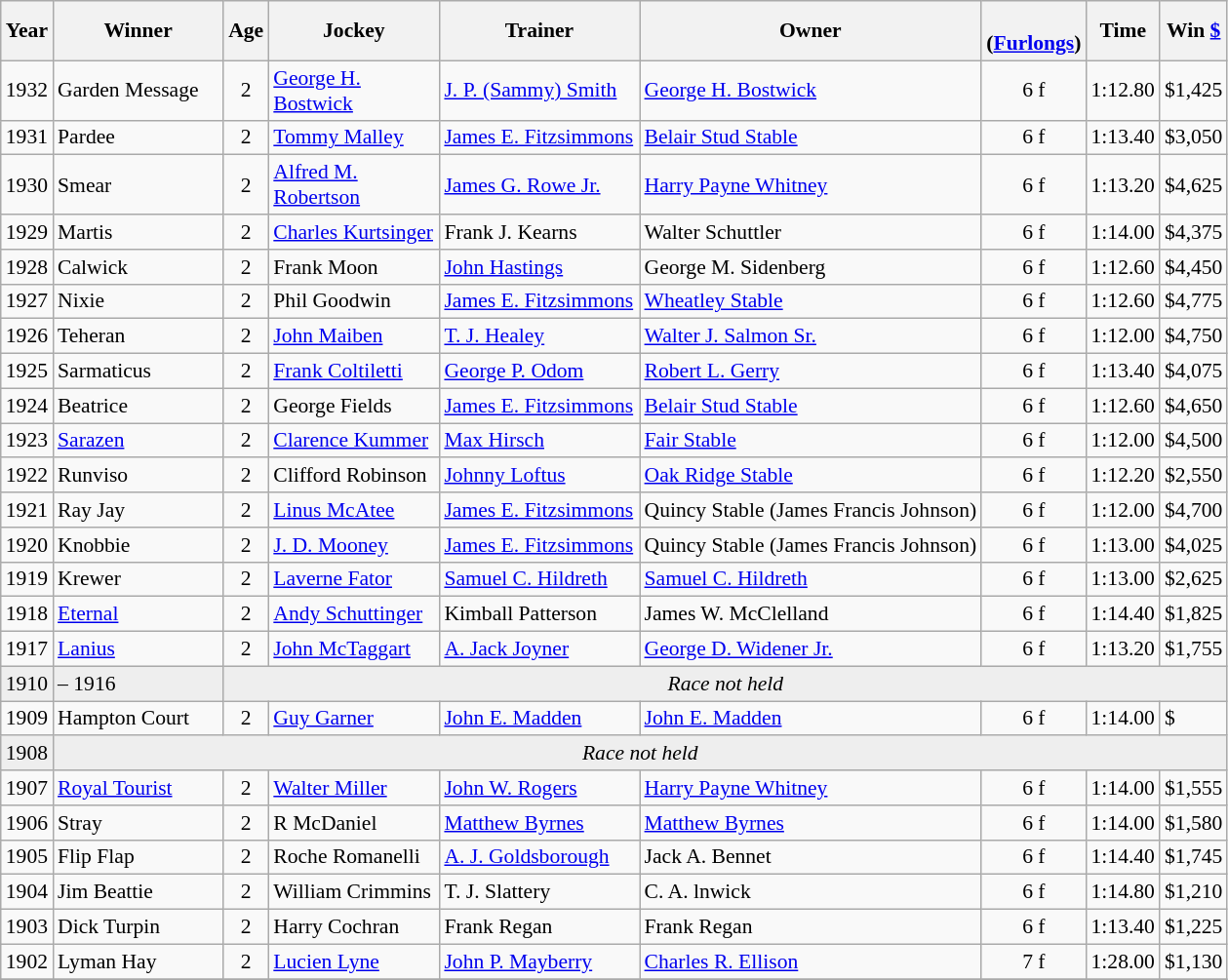<table class="wikitable sortable" style="font-size:90%">
<tr>
<th style="width:25px">Year</th>
<th style="width:110px">Winner</th>
<th style="width:20px">Age</th>
<th style="width:110px">Jockey</th>
<th style="width:130px">Trainer</th>
<th>Owner<br></th>
<th style="width:20px"><br> <span>(<a href='#'>Furlongs</a>)</span></th>
<th style="width:20px">Time</th>
<th style="width:35px">Win <a href='#'>$</a></th>
</tr>
<tr>
<td align=center>1932</td>
<td>Garden Message</td>
<td align=center>2</td>
<td><a href='#'>George H. Bostwick</a></td>
<td><a href='#'>J. P. (Sammy) Smith</a></td>
<td><a href='#'>George H. Bostwick</a></td>
<td align=center>6 f</td>
<td>1:12.80</td>
<td>$1,425</td>
</tr>
<tr>
<td align=center>1931</td>
<td>Pardee</td>
<td align=center>2</td>
<td><a href='#'>Tommy Malley</a></td>
<td><a href='#'>James E. Fitzsimmons</a></td>
<td><a href='#'>Belair Stud Stable</a></td>
<td align=center>6 f</td>
<td>1:13.40</td>
<td>$3,050</td>
</tr>
<tr>
<td align=center>1930</td>
<td>Smear</td>
<td align=center>2</td>
<td><a href='#'>Alfred M. Robertson</a></td>
<td><a href='#'>James G. Rowe Jr.</a></td>
<td><a href='#'>Harry Payne Whitney</a></td>
<td align=center>6 f</td>
<td>1:13.20</td>
<td>$4,625</td>
</tr>
<tr>
<td align=center>1929</td>
<td>Martis</td>
<td align=center>2</td>
<td><a href='#'>Charles Kurtsinger</a></td>
<td>Frank J. Kearns</td>
<td>Walter Schuttler</td>
<td align=center>6 f</td>
<td>1:14.00</td>
<td>$4,375</td>
</tr>
<tr>
<td align=center>1928</td>
<td>Calwick</td>
<td align=center>2</td>
<td>Frank Moon</td>
<td><a href='#'>John Hastings</a></td>
<td>George M. Sidenberg</td>
<td align=center>6 f</td>
<td>1:12.60</td>
<td>$4,450</td>
</tr>
<tr>
<td align=center>1927</td>
<td>Nixie</td>
<td align=center>2</td>
<td>Phil Goodwin</td>
<td><a href='#'>James E. Fitzsimmons</a></td>
<td><a href='#'>Wheatley Stable</a></td>
<td align=center>6 f</td>
<td>1:12.60</td>
<td>$4,775</td>
</tr>
<tr>
<td align=center>1926</td>
<td>Teheran</td>
<td align=center>2</td>
<td><a href='#'>John Maiben</a></td>
<td><a href='#'>T. J. Healey</a></td>
<td><a href='#'>Walter J. Salmon Sr.</a></td>
<td align=center>6 f</td>
<td>1:12.00</td>
<td>$4,750</td>
</tr>
<tr>
<td align=center>1925</td>
<td>Sarmaticus</td>
<td align=center>2</td>
<td><a href='#'>Frank Coltiletti</a></td>
<td><a href='#'>George P. Odom</a></td>
<td><a href='#'>Robert L. Gerry</a></td>
<td align=center>6 f</td>
<td>1:13.40</td>
<td>$4,075</td>
</tr>
<tr>
<td align=center>1924</td>
<td>Beatrice</td>
<td align=center>2</td>
<td>George Fields</td>
<td><a href='#'>James E. Fitzsimmons</a></td>
<td><a href='#'>Belair Stud Stable</a></td>
<td align=center>6 f</td>
<td>1:12.60</td>
<td>$4,650</td>
</tr>
<tr>
<td align=center>1923</td>
<td><a href='#'>Sarazen</a></td>
<td align=center>2</td>
<td><a href='#'>Clarence Kummer</a></td>
<td><a href='#'>Max Hirsch</a></td>
<td><a href='#'>Fair Stable</a></td>
<td align=center>6 f</td>
<td>1:12.00</td>
<td>$4,500</td>
</tr>
<tr>
<td align=center>1922</td>
<td>Runviso</td>
<td align=center>2</td>
<td>Clifford Robinson</td>
<td><a href='#'>Johnny Loftus</a></td>
<td><a href='#'>Oak Ridge Stable</a></td>
<td align=center>6 f</td>
<td>1:12.20</td>
<td>$2,550</td>
</tr>
<tr>
<td align=center>1921</td>
<td>Ray Jay</td>
<td align=center>2</td>
<td><a href='#'>Linus McAtee</a></td>
<td><a href='#'>James E. Fitzsimmons</a></td>
<td>Quincy Stable (James Francis Johnson)</td>
<td align=center>6 f</td>
<td>1:12.00</td>
<td>$4,700</td>
</tr>
<tr>
<td align=center>1920</td>
<td>Knobbie</td>
<td align=center>2</td>
<td><a href='#'>J. D. Mooney</a></td>
<td><a href='#'>James E. Fitzsimmons</a></td>
<td>Quincy Stable (James Francis Johnson)</td>
<td align=center>6 f</td>
<td>1:13.00</td>
<td>$4,025</td>
</tr>
<tr>
<td align=center>1919</td>
<td>Krewer</td>
<td align=center>2</td>
<td><a href='#'>Laverne Fator</a></td>
<td><a href='#'>Samuel C. Hildreth</a></td>
<td><a href='#'>Samuel C. Hildreth</a></td>
<td align=center>6 f</td>
<td>1:13.00</td>
<td>$2,625</td>
</tr>
<tr>
<td align=center>1918</td>
<td><a href='#'>Eternal</a></td>
<td align=center>2</td>
<td><a href='#'>Andy Schuttinger</a></td>
<td>Kimball Patterson</td>
<td>James W. McClelland</td>
<td align=center>6 f</td>
<td>1:14.40</td>
<td>$1,825</td>
</tr>
<tr>
<td align=center>1917</td>
<td><a href='#'>Lanius</a></td>
<td align=center>2</td>
<td><a href='#'>John McTaggart</a></td>
<td><a href='#'>A. Jack Joyner</a></td>
<td><a href='#'>George D. Widener Jr.</a></td>
<td align=center>6 f</td>
<td>1:13.20</td>
<td>$1,755</td>
</tr>
<tr bgcolor="#eeeeee">
<td align=center>1910</td>
<td>– 1916</td>
<td align=center colspan=8><em>Race not held</em></td>
</tr>
<tr>
<td align=center>1909</td>
<td>Hampton Court</td>
<td align=center>2</td>
<td><a href='#'>Guy Garner</a></td>
<td><a href='#'>John E. Madden</a></td>
<td><a href='#'>John E. Madden</a></td>
<td align=center>6 f</td>
<td>1:14.00</td>
<td>$</td>
</tr>
<tr bgcolor="#eeeeee">
<td align=center>1908</td>
<td align=center colspan=8><em>Race not held</em></td>
</tr>
<tr>
<td align=center>1907</td>
<td><a href='#'>Royal Tourist</a></td>
<td align=center>2</td>
<td><a href='#'>Walter Miller</a></td>
<td><a href='#'>John W. Rogers</a></td>
<td><a href='#'>Harry Payne Whitney</a></td>
<td align=center>6 f</td>
<td>1:14.00</td>
<td>$1,555</td>
</tr>
<tr>
<td align=center>1906</td>
<td>Stray</td>
<td align=center>2</td>
<td>R McDaniel</td>
<td><a href='#'>Matthew Byrnes</a></td>
<td><a href='#'>Matthew Byrnes</a></td>
<td align=center>6 f</td>
<td>1:14.00</td>
<td>$1,580</td>
</tr>
<tr>
<td align=center>1905</td>
<td>Flip Flap</td>
<td align=center>2</td>
<td>Roche Romanelli</td>
<td><a href='#'>A. J. Goldsborough</a></td>
<td>Jack A. Bennet</td>
<td align=center>6 f</td>
<td>1:14.40</td>
<td>$1,745</td>
</tr>
<tr>
<td align=center>1904</td>
<td>Jim Beattie</td>
<td align=center>2</td>
<td>William Crimmins</td>
<td>T. J. Slattery</td>
<td>C. A. lnwick</td>
<td align=center>6 f</td>
<td>1:14.80</td>
<td>$1,210</td>
</tr>
<tr>
<td align=center>1903</td>
<td>Dick Turpin</td>
<td align=center>2</td>
<td>Harry Cochran</td>
<td>Frank Regan</td>
<td>Frank Regan</td>
<td align=center>6 f</td>
<td>1:13.40</td>
<td>$1,225</td>
</tr>
<tr>
<td align=center>1902</td>
<td>Lyman Hay</td>
<td align=center>2</td>
<td><a href='#'>Lucien Lyne</a></td>
<td><a href='#'>John P. Mayberry</a></td>
<td><a href='#'>Charles R. Ellison</a></td>
<td align=center>7 f</td>
<td>1:28.00</td>
<td>$1,130</td>
</tr>
<tr>
</tr>
</table>
